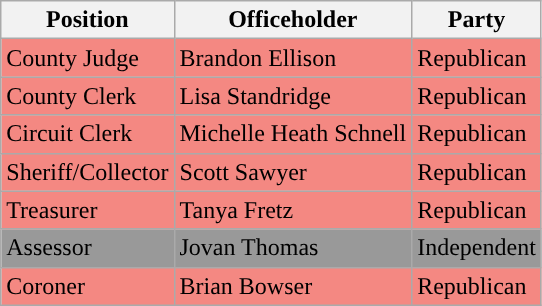<table class="wikitable">
<tr>
<th>Position</th>
<th>Officeholder</th>
<th>Party</th>
</tr>
<tr style="background-color:#F48882;">
<td>County Judge</td>
<td>Brandon Ellison</td>
<td>Republican</td>
</tr>
<tr style="background-color:#F48882;">
<td>County Clerk</td>
<td>Lisa Standridge</td>
<td>Republican</td>
</tr>
<tr style="background-color:#F48882;">
<td>Circuit Clerk</td>
<td>Michelle Heath Schnell</td>
<td>Republican</td>
</tr>
<tr style="background-color:#F48882;">
<td>Sheriff/Collector</td>
<td>Scott Sawyer</td>
<td>Republican</td>
</tr>
<tr style="background-color:#F48882;">
<td>Treasurer</td>
<td>Tanya Fretz</td>
<td>Republican</td>
</tr>
<tr style="background-color:#999999;">
<td>Assessor</td>
<td>Jovan Thomas</td>
<td>Independent</td>
</tr>
<tr style="background-color:#F48882;">
<td>Coroner</td>
<td>Brian Bowser</td>
<td>Republican</td>
</tr>
</table>
